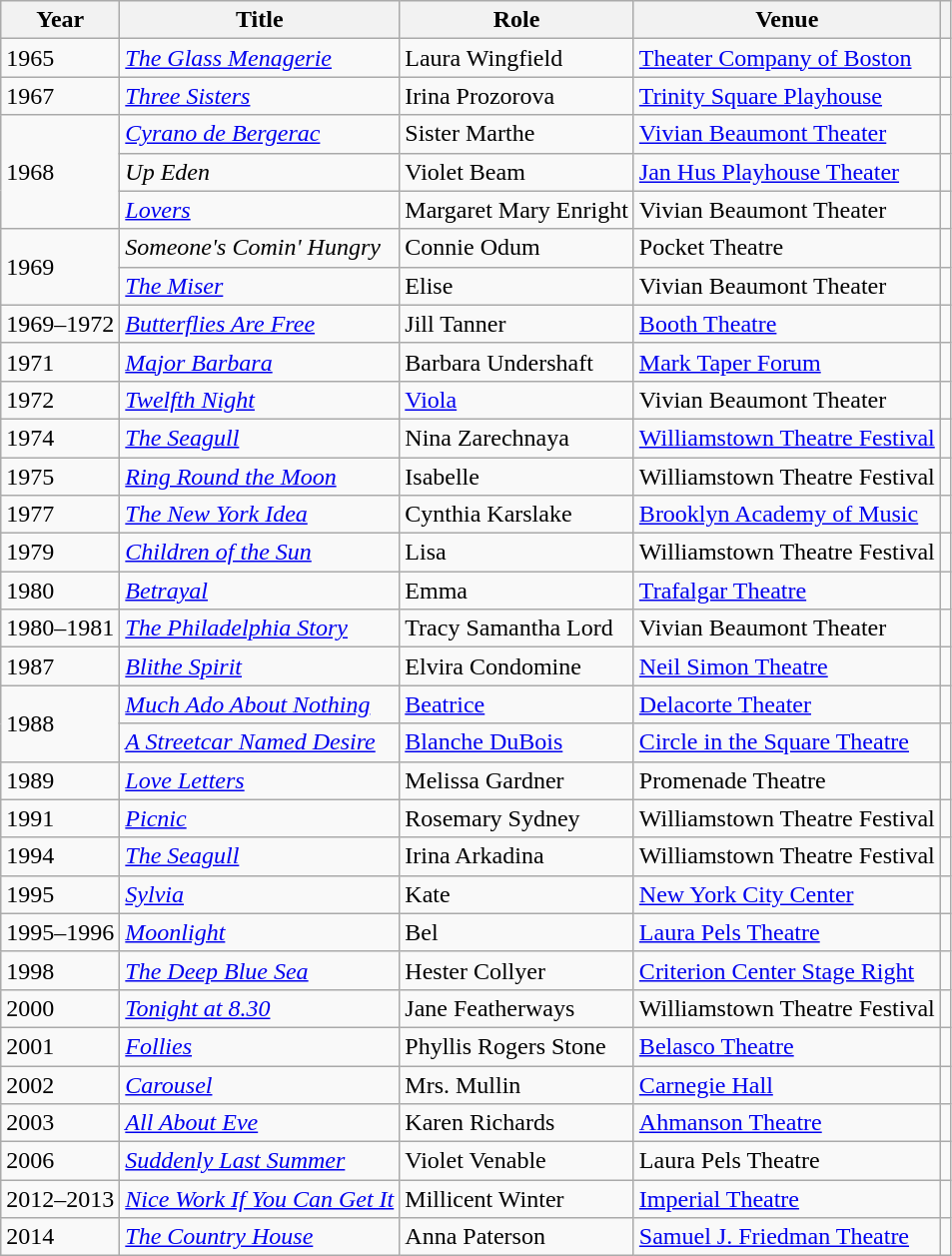<table class="wikitable sortable">
<tr>
<th>Year</th>
<th>Title</th>
<th>Role</th>
<th>Venue</th>
<th class="unsortable"></th>
</tr>
<tr>
<td>1965</td>
<td><em><a href='#'>The Glass Menagerie</a></em></td>
<td>Laura Wingfield</td>
<td><a href='#'>Theater Company of Boston</a></td>
<td></td>
</tr>
<tr>
<td>1967</td>
<td><em><a href='#'>Three Sisters</a></em></td>
<td>Irina Prozorova</td>
<td><a href='#'>Trinity Square Playhouse</a></td>
<td></td>
</tr>
<tr>
<td rowspan="3">1968</td>
<td><em><a href='#'>Cyrano de Bergerac</a></em></td>
<td>Sister Marthe</td>
<td><a href='#'>Vivian Beaumont Theater</a></td>
<td></td>
</tr>
<tr>
<td><em>Up Eden</em></td>
<td>Violet Beam</td>
<td><a href='#'>Jan Hus Playhouse Theater</a></td>
<td></td>
</tr>
<tr>
<td><em><a href='#'>Lovers</a></em></td>
<td>Margaret Mary Enright</td>
<td>Vivian Beaumont Theater</td>
<td></td>
</tr>
<tr>
<td rowspan="2">1969</td>
<td><em>Someone's Comin' Hungry</em></td>
<td>Connie Odum</td>
<td>Pocket Theatre</td>
<td></td>
</tr>
<tr>
<td><em><a href='#'>The Miser</a></em></td>
<td>Elise</td>
<td>Vivian Beaumont Theater</td>
<td></td>
</tr>
<tr>
<td>1969–1972</td>
<td><em><a href='#'>Butterflies Are Free</a></em></td>
<td>Jill Tanner</td>
<td><a href='#'>Booth Theatre</a></td>
<td></td>
</tr>
<tr>
<td>1971</td>
<td><em><a href='#'>Major Barbara</a></em></td>
<td>Barbara Undershaft</td>
<td><a href='#'>Mark Taper Forum</a></td>
<td></td>
</tr>
<tr>
<td>1972</td>
<td><em><a href='#'>Twelfth Night</a></em></td>
<td><a href='#'>Viola</a></td>
<td>Vivian Beaumont Theater</td>
<td></td>
</tr>
<tr>
<td>1974</td>
<td><em><a href='#'>The Seagull</a></em></td>
<td>Nina Zarechnaya</td>
<td><a href='#'>Williamstown Theatre Festival</a></td>
<td></td>
</tr>
<tr>
<td>1975</td>
<td><em><a href='#'>Ring Round the Moon</a></em></td>
<td>Isabelle</td>
<td>Williamstown Theatre Festival</td>
<td></td>
</tr>
<tr>
<td>1977</td>
<td><em><a href='#'>The New York Idea</a></em></td>
<td>Cynthia Karslake</td>
<td><a href='#'>Brooklyn Academy of Music</a></td>
<td></td>
</tr>
<tr>
<td>1979</td>
<td><em><a href='#'>Children of the Sun</a></em></td>
<td>Lisa</td>
<td>Williamstown Theatre Festival</td>
<td></td>
</tr>
<tr>
<td>1980</td>
<td><em><a href='#'>Betrayal</a></em></td>
<td>Emma</td>
<td><a href='#'>Trafalgar Theatre</a></td>
<td></td>
</tr>
<tr>
<td>1980–1981</td>
<td><em><a href='#'>The Philadelphia Story</a></em></td>
<td>Tracy Samantha Lord</td>
<td>Vivian Beaumont Theater</td>
<td></td>
</tr>
<tr>
<td>1987</td>
<td><em><a href='#'>Blithe Spirit</a></em></td>
<td>Elvira Condomine</td>
<td><a href='#'>Neil Simon Theatre</a></td>
<td></td>
</tr>
<tr>
<td rowspan="2">1988</td>
<td><em><a href='#'>Much Ado About Nothing</a></em></td>
<td><a href='#'>Beatrice</a></td>
<td><a href='#'>Delacorte Theater</a></td>
<td></td>
</tr>
<tr>
<td><em><a href='#'>A Streetcar Named Desire</a></em></td>
<td><a href='#'>Blanche DuBois</a></td>
<td><a href='#'>Circle in the Square Theatre</a></td>
<td></td>
</tr>
<tr>
<td>1989</td>
<td><em><a href='#'>Love Letters</a></em></td>
<td>Melissa Gardner</td>
<td>Promenade Theatre</td>
<td></td>
</tr>
<tr>
<td>1991</td>
<td><em><a href='#'>Picnic</a></em></td>
<td>Rosemary Sydney</td>
<td>Williamstown Theatre Festival</td>
<td></td>
</tr>
<tr>
<td>1994</td>
<td><em><a href='#'>The Seagull</a></em></td>
<td>Irina Arkadina</td>
<td>Williamstown Theatre Festival</td>
<td></td>
</tr>
<tr>
<td>1995</td>
<td><em><a href='#'>Sylvia</a></em></td>
<td>Kate</td>
<td><a href='#'>New York City Center</a></td>
<td></td>
</tr>
<tr>
<td>1995–1996</td>
<td><em><a href='#'>Moonlight</a></em></td>
<td>Bel</td>
<td><a href='#'>Laura Pels Theatre</a></td>
<td></td>
</tr>
<tr>
<td>1998</td>
<td><em><a href='#'>The Deep Blue Sea</a></em></td>
<td>Hester Collyer</td>
<td><a href='#'>Criterion Center Stage Right</a></td>
<td></td>
</tr>
<tr>
<td>2000</td>
<td><em><a href='#'>Tonight at 8.30</a></em></td>
<td>Jane Featherways</td>
<td>Williamstown Theatre Festival</td>
<td></td>
</tr>
<tr>
<td>2001</td>
<td><em><a href='#'>Follies</a></em></td>
<td>Phyllis Rogers Stone</td>
<td><a href='#'>Belasco Theatre</a></td>
<td></td>
</tr>
<tr>
<td>2002</td>
<td><em><a href='#'>Carousel</a></em></td>
<td>Mrs. Mullin</td>
<td><a href='#'>Carnegie Hall</a></td>
<td></td>
</tr>
<tr>
<td>2003</td>
<td><em><a href='#'>All About Eve</a></em></td>
<td>Karen Richards</td>
<td><a href='#'>Ahmanson Theatre</a></td>
<td></td>
</tr>
<tr>
<td>2006</td>
<td><em><a href='#'>Suddenly Last Summer</a></em></td>
<td>Violet Venable</td>
<td>Laura Pels Theatre</td>
<td></td>
</tr>
<tr>
<td>2012–2013</td>
<td><em><a href='#'>Nice Work If You Can Get It</a></em></td>
<td>Millicent Winter</td>
<td><a href='#'>Imperial Theatre</a></td>
<td></td>
</tr>
<tr>
<td>2014</td>
<td><em><a href='#'>The Country House</a></em></td>
<td>Anna Paterson</td>
<td><a href='#'>Samuel J. Friedman Theatre</a></td>
<td></td>
</tr>
</table>
